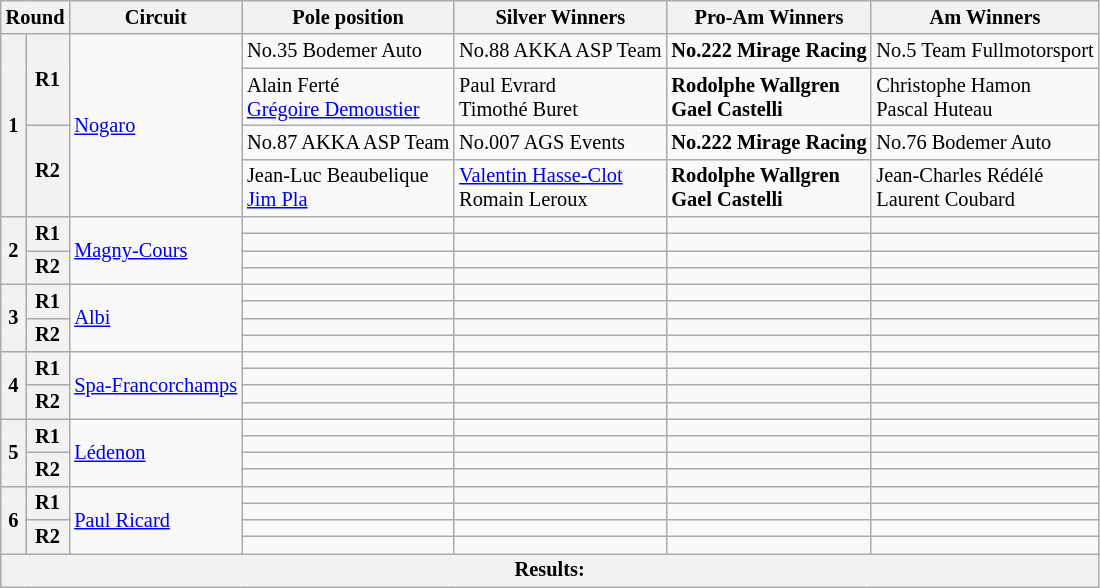<table class="wikitable" style="font-size: 85%;">
<tr>
<th colspan=2>Round</th>
<th>Circuit</th>
<th>Pole position</th>
<th>Silver Winners</th>
<th>Pro-Am Winners</th>
<th>Am Winners</th>
</tr>
<tr>
<th rowspan=4>1</th>
<th rowspan=2>R1</th>
<td rowspan=4> <a href='#'>Nogaro</a></td>
<td> No.35 Bodemer Auto</td>
<td> No.88 AKKA ASP Team</td>
<td><strong> No.222 Mirage Racing</strong></td>
<td> No.5 Team Fullmotorsport</td>
</tr>
<tr>
<td> Alain Ferté<br> <a href='#'>Grégoire Demoustier</a></td>
<td> Paul Evrard<br> Timothé Buret</td>
<td><strong> Rodolphe Wallgren<br> Gael Castelli</strong></td>
<td> Christophe Hamon<br> Pascal Huteau</td>
</tr>
<tr>
<th rowspan=2>R2</th>
<td> No.87 AKKA ASP Team</td>
<td> No.007 AGS Events</td>
<td><strong> No.222 Mirage Racing</strong></td>
<td> No.76 Bodemer Auto</td>
</tr>
<tr>
<td> Jean-Luc Beaubelique<br> <a href='#'>Jim Pla</a></td>
<td> <a href='#'>Valentin Hasse-Clot</a><br> Romain Leroux</td>
<td><strong> Rodolphe Wallgren<br> Gael Castelli</strong></td>
<td> Jean-Charles Rédélé<br> Laurent Coubard</td>
</tr>
<tr>
<th rowspan=4>2</th>
<th rowspan=2>R1</th>
<td rowspan=4> <a href='#'>Magny-Cours</a></td>
<td></td>
<td></td>
<td></td>
<td></td>
</tr>
<tr>
<td></td>
<td></td>
<td></td>
<td></td>
</tr>
<tr>
<th rowspan=2>R2</th>
<td></td>
<td></td>
<td></td>
<td></td>
</tr>
<tr>
<td></td>
<td></td>
<td></td>
<td></td>
</tr>
<tr>
<th rowspan=4>3</th>
<th rowspan=2>R1</th>
<td rowspan=4> <a href='#'>Albi</a></td>
<td></td>
<td></td>
<td></td>
<td></td>
</tr>
<tr>
<td></td>
<td></td>
<td></td>
<td></td>
</tr>
<tr>
<th rowspan=2>R2</th>
<td></td>
<td></td>
<td></td>
<td></td>
</tr>
<tr>
<td></td>
<td></td>
<td></td>
<td></td>
</tr>
<tr>
<th rowspan=4>4</th>
<th rowspan=2>R1</th>
<td rowspan=4> <a href='#'>Spa-Francorchamps</a></td>
<td></td>
<td></td>
<td></td>
<td></td>
</tr>
<tr>
<td></td>
<td></td>
<td></td>
<td></td>
</tr>
<tr>
<th rowspan=2>R2</th>
<td></td>
<td></td>
<td></td>
<td></td>
</tr>
<tr>
<td></td>
<td></td>
<td></td>
<td></td>
</tr>
<tr>
<th rowspan=4>5</th>
<th rowspan=2>R1</th>
<td rowspan=4> <a href='#'>Lédenon</a></td>
<td></td>
<td></td>
<td></td>
<td></td>
</tr>
<tr>
<td></td>
<td></td>
<td></td>
<td></td>
</tr>
<tr>
<th rowspan=2>R2</th>
<td></td>
<td></td>
<td></td>
<td></td>
</tr>
<tr>
<td></td>
<td></td>
<td></td>
<td></td>
</tr>
<tr>
<th rowspan=4>6</th>
<th rowspan=2>R1</th>
<td rowspan=4> <a href='#'>Paul Ricard</a></td>
<td></td>
<td></td>
<td></td>
<td></td>
</tr>
<tr>
<td></td>
<td></td>
<td></td>
<td></td>
</tr>
<tr>
<th rowspan=2>R2</th>
<td></td>
<td></td>
<td></td>
<td></td>
</tr>
<tr>
<td></td>
<td></td>
<td></td>
<td></td>
</tr>
<tr>
<th colspan=7>Results:</th>
</tr>
</table>
